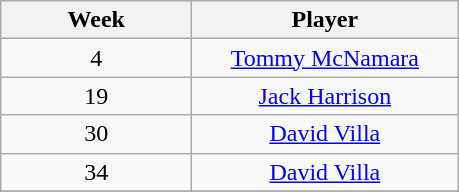<table class="wikitable" style="text-align:center">
<tr>
<th>Week</th>
<th>Player</th>
</tr>
<tr>
<td style="width:120px;">4</td>
<td style="width:170px;"> <a href='#'>Tommy McNamara</a></td>
</tr>
<tr>
<td style="width:120px;">19</td>
<td style="width:170px;"> <a href='#'>Jack Harrison</a></td>
</tr>
<tr>
<td style="width:120px;">30</td>
<td style="width:170px;"> <a href='#'>David Villa</a></td>
</tr>
<tr>
<td style="width:120px;">34</td>
<td style="width:170px;"> <a href='#'>David Villa</a></td>
</tr>
<tr>
</tr>
</table>
